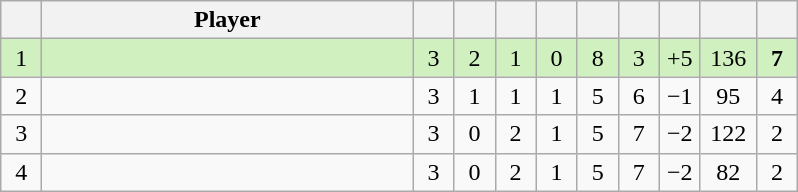<table class="wikitable" style="text-align:center; margin: 1em auto 1em auto, align:left">
<tr>
<th width=20></th>
<th width=240>Player</th>
<th width=20></th>
<th width=20></th>
<th width=20></th>
<th width=20></th>
<th width=20></th>
<th width=20></th>
<th width=20></th>
<th width=30></th>
<th width=20></th>
</tr>
<tr style="background:#D0F0C0;">
<td>1</td>
<td align=left></td>
<td>3</td>
<td>2</td>
<td>1</td>
<td>0</td>
<td>8</td>
<td>3</td>
<td>+5</td>
<td>136</td>
<td><strong>7</strong></td>
</tr>
<tr style=>
<td>2</td>
<td align=left></td>
<td>3</td>
<td>1</td>
<td>1</td>
<td>1</td>
<td>5</td>
<td>6</td>
<td>−1</td>
<td>95</td>
<td>4</td>
</tr>
<tr style=>
<td>3</td>
<td align=left></td>
<td>3</td>
<td>0</td>
<td>2</td>
<td>1</td>
<td>5</td>
<td>7</td>
<td>−2</td>
<td>122</td>
<td>2</td>
</tr>
<tr style=>
<td>4</td>
<td align=left></td>
<td>3</td>
<td>0</td>
<td>2</td>
<td>1</td>
<td>5</td>
<td>7</td>
<td>−2</td>
<td>82</td>
<td>2</td>
</tr>
</table>
